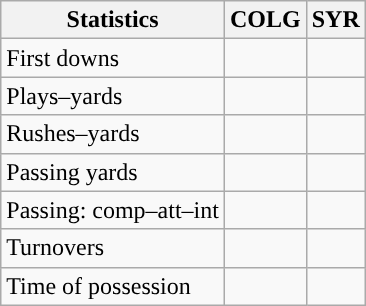<table class="wikitable" style="float:left">
<tr>
<th>Statistics</th>
<th>COLG</th>
<th>SYR</th>
</tr>
<tr>
<td>First downs</td>
<td></td>
<td></td>
</tr>
<tr>
<td>Plays–yards</td>
<td></td>
<td></td>
</tr>
<tr>
<td>Rushes–yards</td>
<td></td>
<td></td>
</tr>
<tr>
<td>Passing yards</td>
<td></td>
<td></td>
</tr>
<tr>
<td>Passing: comp–att–int</td>
<td></td>
<td></td>
</tr>
<tr>
<td>Turnovers</td>
<td></td>
<td></td>
</tr>
<tr>
<td>Time of possession</td>
<td></td>
<td></td>
</tr>
</table>
